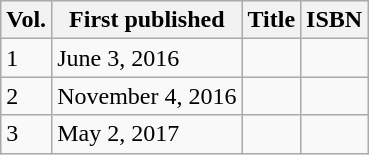<table class="wikitable">
<tr>
<th>Vol.</th>
<th>First published</th>
<th>Title</th>
<th>ISBN</th>
</tr>
<tr>
<td>1</td>
<td>June 3, 2016</td>
<td></td>
<td><small></small></td>
</tr>
<tr>
<td>2</td>
<td>November 4, 2016</td>
<td></td>
<td><small></small></td>
</tr>
<tr>
<td>3</td>
<td>May 2, 2017</td>
<td></td>
<td><small></small></td>
</tr>
</table>
